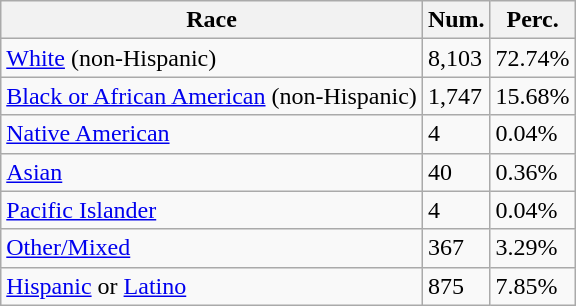<table class="wikitable">
<tr>
<th>Race</th>
<th>Num.</th>
<th>Perc.</th>
</tr>
<tr>
<td><a href='#'>White</a> (non-Hispanic)</td>
<td>8,103</td>
<td>72.74%</td>
</tr>
<tr>
<td><a href='#'>Black or African American</a> (non-Hispanic)</td>
<td>1,747</td>
<td>15.68%</td>
</tr>
<tr>
<td><a href='#'>Native American</a></td>
<td>4</td>
<td>0.04%</td>
</tr>
<tr>
<td><a href='#'>Asian</a></td>
<td>40</td>
<td>0.36%</td>
</tr>
<tr>
<td><a href='#'>Pacific Islander</a></td>
<td>4</td>
<td>0.04%</td>
</tr>
<tr>
<td><a href='#'>Other/Mixed</a></td>
<td>367</td>
<td>3.29%</td>
</tr>
<tr>
<td><a href='#'>Hispanic</a> or <a href='#'>Latino</a></td>
<td>875</td>
<td>7.85%</td>
</tr>
</table>
